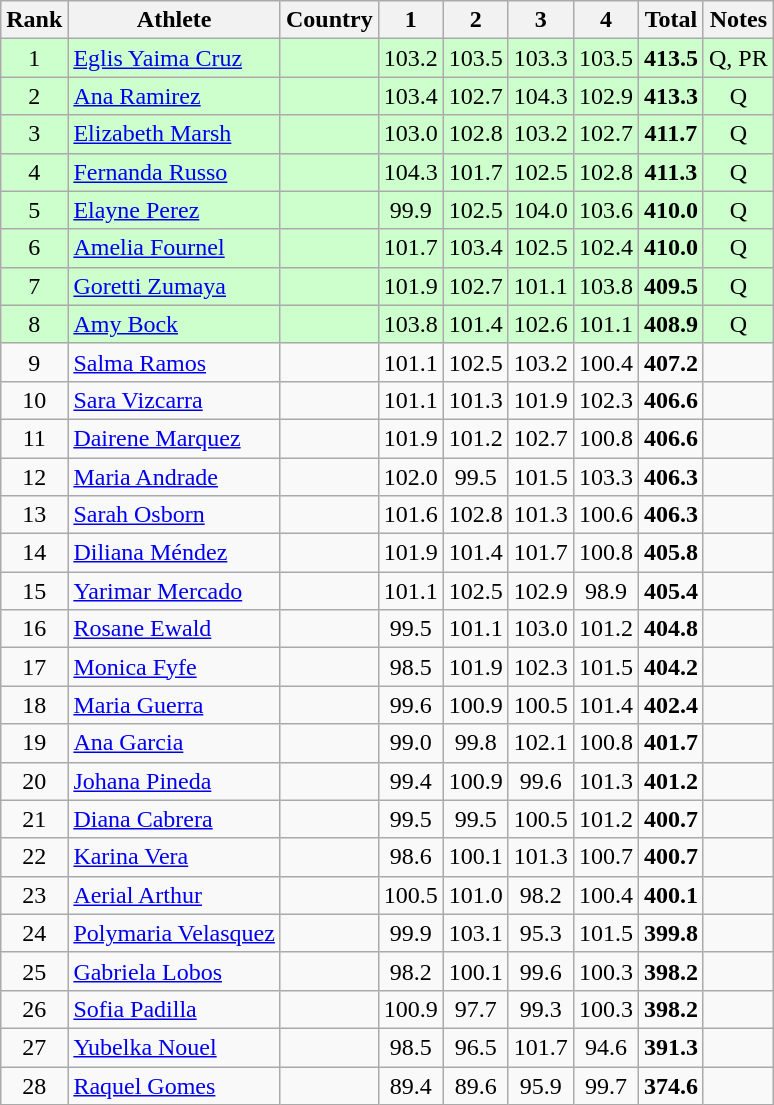<table class="wikitable sortable" style="text-align:center">
<tr>
<th>Rank</th>
<th>Athlete</th>
<th>Country</th>
<th class="sortable" style="width: 28px">1</th>
<th class="sortable" style="width: 28px">2</th>
<th class="sortable" style="width: 28px">3</th>
<th class="sortable" style="width: 28px">4</th>
<th>Total</th>
<th class="unsortable">Notes</th>
</tr>
<tr bgcolor=ccffcc>
<td>1</td>
<td align=left><a href='#'>Eglis Yaima Cruz</a></td>
<td align=left></td>
<td>103.2</td>
<td>103.5</td>
<td>103.3</td>
<td>103.5</td>
<td><strong>413.5</strong></td>
<td>Q, PR</td>
</tr>
<tr bgcolor=ccffcc>
<td>2</td>
<td align=left><a href='#'>Ana Ramirez</a></td>
<td align=left></td>
<td>103.4</td>
<td>102.7</td>
<td>104.3</td>
<td>102.9</td>
<td><strong>413.3</strong></td>
<td>Q</td>
</tr>
<tr bgcolor=ccffcc>
<td>3</td>
<td align=left><a href='#'>Elizabeth Marsh</a></td>
<td align=left></td>
<td>103.0</td>
<td>102.8</td>
<td>103.2</td>
<td>102.7</td>
<td><strong>411.7</strong></td>
<td>Q</td>
</tr>
<tr bgcolor=ccffcc>
<td>4</td>
<td align=left><a href='#'>Fernanda Russo</a></td>
<td align=left></td>
<td>104.3</td>
<td>101.7</td>
<td>102.5</td>
<td>102.8</td>
<td><strong>411.3</strong></td>
<td>Q</td>
</tr>
<tr bgcolor=ccffcc>
<td>5</td>
<td align=left><a href='#'>Elayne Perez</a></td>
<td align=left></td>
<td>99.9</td>
<td>102.5</td>
<td>104.0</td>
<td>103.6</td>
<td><strong>410.0</strong></td>
<td>Q</td>
</tr>
<tr bgcolor=ccffcc>
<td>6</td>
<td align=left><a href='#'>Amelia Fournel</a></td>
<td align=left></td>
<td>101.7</td>
<td>103.4</td>
<td>102.5</td>
<td>102.4</td>
<td><strong>410.0</strong></td>
<td>Q</td>
</tr>
<tr bgcolor=ccffcc>
<td>7</td>
<td align=left><a href='#'>Goretti Zumaya</a></td>
<td align=left></td>
<td>101.9</td>
<td>102.7</td>
<td>101.1</td>
<td>103.8</td>
<td><strong>409.5</strong></td>
<td>Q</td>
</tr>
<tr bgcolor=ccffcc>
<td>8</td>
<td align=left><a href='#'>Amy Bock</a></td>
<td align=left></td>
<td>103.8</td>
<td>101.4</td>
<td>102.6</td>
<td>101.1</td>
<td><strong>408.9</strong></td>
<td>Q</td>
</tr>
<tr>
<td>9</td>
<td align=left><a href='#'>Salma Ramos</a></td>
<td align=left></td>
<td>101.1</td>
<td>102.5</td>
<td>103.2</td>
<td>100.4</td>
<td><strong>407.2</strong></td>
<td></td>
</tr>
<tr>
<td>10</td>
<td align=left><a href='#'>Sara Vizcarra</a></td>
<td align=left></td>
<td>101.1</td>
<td>101.3</td>
<td>101.9</td>
<td>102.3</td>
<td><strong>406.6</strong></td>
<td></td>
</tr>
<tr>
<td>11</td>
<td align=left><a href='#'>Dairene Marquez</a></td>
<td align=left></td>
<td>101.9</td>
<td>101.2</td>
<td>102.7</td>
<td>100.8</td>
<td><strong>406.6</strong></td>
<td></td>
</tr>
<tr>
<td>12</td>
<td align=left><a href='#'>Maria Andrade</a></td>
<td align=left></td>
<td>102.0</td>
<td>99.5</td>
<td>101.5</td>
<td>103.3</td>
<td><strong>406.3</strong></td>
<td></td>
</tr>
<tr>
<td>13</td>
<td align=left><a href='#'>Sarah Osborn</a></td>
<td align=left></td>
<td>101.6</td>
<td>102.8</td>
<td>101.3</td>
<td>100.6</td>
<td><strong>406.3</strong></td>
<td></td>
</tr>
<tr>
<td>14</td>
<td align=left><a href='#'>Diliana Méndez</a></td>
<td align=left></td>
<td>101.9</td>
<td>101.4</td>
<td>101.7</td>
<td>100.8</td>
<td><strong>405.8</strong></td>
<td></td>
</tr>
<tr>
<td>15</td>
<td align=left><a href='#'>Yarimar Mercado</a></td>
<td align=left></td>
<td>101.1</td>
<td>102.5</td>
<td>102.9</td>
<td>98.9</td>
<td><strong>405.4</strong></td>
<td></td>
</tr>
<tr>
<td>16</td>
<td align=left><a href='#'>Rosane Ewald</a></td>
<td align=left></td>
<td>99.5</td>
<td>101.1</td>
<td>103.0</td>
<td>101.2</td>
<td><strong>404.8</strong></td>
<td></td>
</tr>
<tr>
<td>17</td>
<td align=left><a href='#'>Monica Fyfe</a></td>
<td align=left></td>
<td>98.5</td>
<td>101.9</td>
<td>102.3</td>
<td>101.5</td>
<td><strong>404.2</strong></td>
<td></td>
</tr>
<tr>
<td>18</td>
<td align=left><a href='#'>Maria Guerra</a></td>
<td align=left></td>
<td>99.6</td>
<td>100.9</td>
<td>100.5</td>
<td>101.4</td>
<td><strong>402.4</strong></td>
<td></td>
</tr>
<tr>
<td>19</td>
<td align=left><a href='#'>Ana Garcia</a></td>
<td align=left></td>
<td>99.0</td>
<td>99.8</td>
<td>102.1</td>
<td>100.8</td>
<td><strong>401.7</strong></td>
<td></td>
</tr>
<tr>
<td>20</td>
<td align=left><a href='#'>Johana Pineda</a></td>
<td align=left></td>
<td>99.4</td>
<td>100.9</td>
<td>99.6</td>
<td>101.3</td>
<td><strong>401.2</strong></td>
<td></td>
</tr>
<tr>
<td>21</td>
<td align=left><a href='#'>Diana Cabrera</a></td>
<td align=left></td>
<td>99.5</td>
<td>99.5</td>
<td>100.5</td>
<td>101.2</td>
<td><strong>400.7</strong></td>
<td></td>
</tr>
<tr>
<td>22</td>
<td align=left><a href='#'>Karina Vera</a></td>
<td align=left></td>
<td>98.6</td>
<td>100.1</td>
<td>101.3</td>
<td>100.7</td>
<td><strong>400.7</strong></td>
<td></td>
</tr>
<tr>
<td>23</td>
<td align=left><a href='#'>Aerial Arthur</a></td>
<td align=left></td>
<td>100.5</td>
<td>101.0</td>
<td>98.2</td>
<td>100.4</td>
<td><strong>400.1</strong></td>
<td></td>
</tr>
<tr>
<td>24</td>
<td align=left><a href='#'>Polymaria Velasquez</a></td>
<td align=left></td>
<td>99.9</td>
<td>103.1</td>
<td>95.3</td>
<td>101.5</td>
<td><strong>399.8</strong></td>
<td></td>
</tr>
<tr>
<td>25</td>
<td align=left><a href='#'>Gabriela Lobos</a></td>
<td align=left></td>
<td>98.2</td>
<td>100.1</td>
<td>99.6</td>
<td>100.3</td>
<td><strong>398.2</strong></td>
<td></td>
</tr>
<tr>
<td>26</td>
<td align=left><a href='#'>Sofia Padilla</a></td>
<td align=left></td>
<td>100.9</td>
<td>97.7</td>
<td>99.3</td>
<td>100.3</td>
<td><strong>398.2</strong></td>
<td></td>
</tr>
<tr>
<td>27</td>
<td align=left><a href='#'>Yubelka Nouel</a></td>
<td align=left></td>
<td>98.5</td>
<td>96.5</td>
<td>101.7</td>
<td>94.6</td>
<td><strong>391.3</strong></td>
<td></td>
</tr>
<tr>
<td>28</td>
<td align=left><a href='#'>Raquel Gomes</a></td>
<td align=left></td>
<td>89.4</td>
<td>89.6</td>
<td>95.9</td>
<td>99.7</td>
<td><strong>374.6</strong></td>
<td></td>
</tr>
</table>
